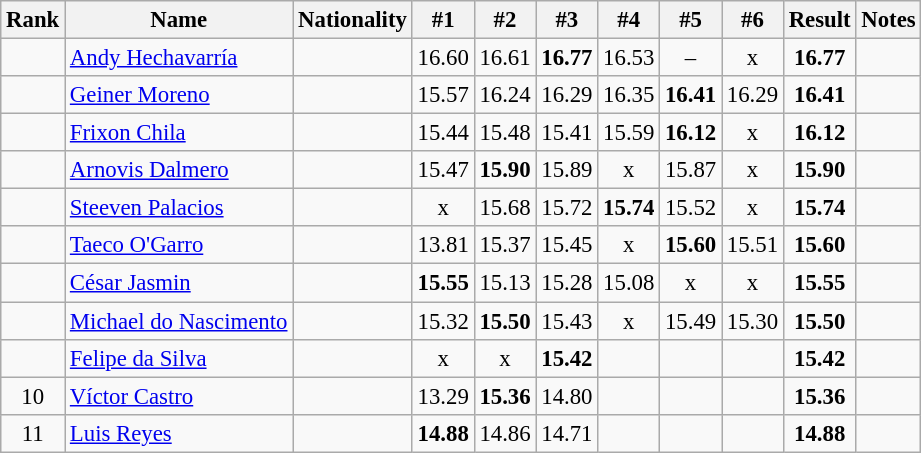<table class="wikitable sortable" style="text-align:center;font-size:95%">
<tr>
<th>Rank</th>
<th>Name</th>
<th>Nationality</th>
<th>#1</th>
<th>#2</th>
<th>#3</th>
<th>#4</th>
<th>#5</th>
<th>#6</th>
<th>Result</th>
<th>Notes</th>
</tr>
<tr>
<td></td>
<td align=left><a href='#'>Andy Hechavarría</a></td>
<td align=left></td>
<td>16.60</td>
<td>16.61</td>
<td><strong>16.77</strong></td>
<td>16.53</td>
<td>–</td>
<td>x</td>
<td><strong>16.77</strong></td>
<td></td>
</tr>
<tr>
<td></td>
<td align=left><a href='#'>Geiner Moreno</a></td>
<td align=left></td>
<td>15.57</td>
<td>16.24</td>
<td>16.29</td>
<td>16.35</td>
<td><strong>16.41</strong></td>
<td>16.29</td>
<td><strong>16.41</strong></td>
<td></td>
</tr>
<tr>
<td></td>
<td align=left><a href='#'>Frixon Chila</a></td>
<td align=left></td>
<td>15.44</td>
<td>15.48</td>
<td>15.41</td>
<td>15.59</td>
<td><strong>16.12</strong></td>
<td>x</td>
<td><strong>16.12</strong></td>
<td></td>
</tr>
<tr>
<td></td>
<td align=left><a href='#'>Arnovis Dalmero</a></td>
<td align=left></td>
<td>15.47</td>
<td><strong>15.90</strong></td>
<td>15.89</td>
<td>x</td>
<td>15.87</td>
<td>x</td>
<td><strong>15.90</strong></td>
<td></td>
</tr>
<tr>
<td></td>
<td align=left><a href='#'>Steeven Palacios</a></td>
<td align=left></td>
<td>x</td>
<td>15.68</td>
<td>15.72</td>
<td><strong>15.74</strong></td>
<td>15.52</td>
<td>x</td>
<td><strong>15.74</strong></td>
<td></td>
</tr>
<tr>
<td></td>
<td align=left><a href='#'>Taeco O'Garro</a></td>
<td align=left></td>
<td>13.81</td>
<td>15.37</td>
<td>15.45</td>
<td>x</td>
<td><strong>15.60</strong></td>
<td>15.51</td>
<td><strong>15.60</strong></td>
<td></td>
</tr>
<tr>
<td></td>
<td align=left><a href='#'>César Jasmin</a></td>
<td align=left></td>
<td><strong>15.55</strong></td>
<td>15.13</td>
<td>15.28</td>
<td>15.08</td>
<td>x</td>
<td>x</td>
<td><strong>15.55</strong></td>
<td></td>
</tr>
<tr>
<td></td>
<td align=left><a href='#'>Michael do Nascimento</a></td>
<td align=left></td>
<td>15.32</td>
<td><strong>15.50</strong></td>
<td>15.43</td>
<td>x</td>
<td>15.49</td>
<td>15.30</td>
<td><strong>15.50</strong></td>
<td></td>
</tr>
<tr>
<td></td>
<td align=left><a href='#'>Felipe da Silva</a></td>
<td align=left></td>
<td>x</td>
<td>x</td>
<td><strong>15.42</strong></td>
<td></td>
<td></td>
<td></td>
<td><strong>15.42</strong></td>
<td></td>
</tr>
<tr>
<td>10</td>
<td align=left><a href='#'>Víctor Castro</a></td>
<td align=left></td>
<td>13.29</td>
<td><strong>15.36</strong></td>
<td>14.80</td>
<td></td>
<td></td>
<td></td>
<td><strong>15.36</strong></td>
<td></td>
</tr>
<tr>
<td>11</td>
<td align=left><a href='#'>Luis Reyes</a></td>
<td align=left></td>
<td><strong>14.88</strong></td>
<td>14.86</td>
<td>14.71</td>
<td></td>
<td></td>
<td></td>
<td><strong>14.88</strong></td>
<td></td>
</tr>
</table>
